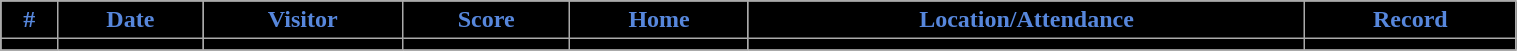<table class="wikitable" width="80%">
<tr align="center"  style="background:#000000; color:#5787DC">
<td><strong>#</strong></td>
<td><strong>Date</strong></td>
<td><strong>Visitor</strong></td>
<td><strong>Score</strong></td>
<td><strong>Home</strong></td>
<td><strong>Location/Attendance</strong></td>
<td><strong>Record</strong></td>
</tr>
<tr align="center"    bgcolor="  ">
<td></td>
<td></td>
<td></td>
<td></td>
<td></td>
<td></td>
<td></td>
</tr>
</table>
